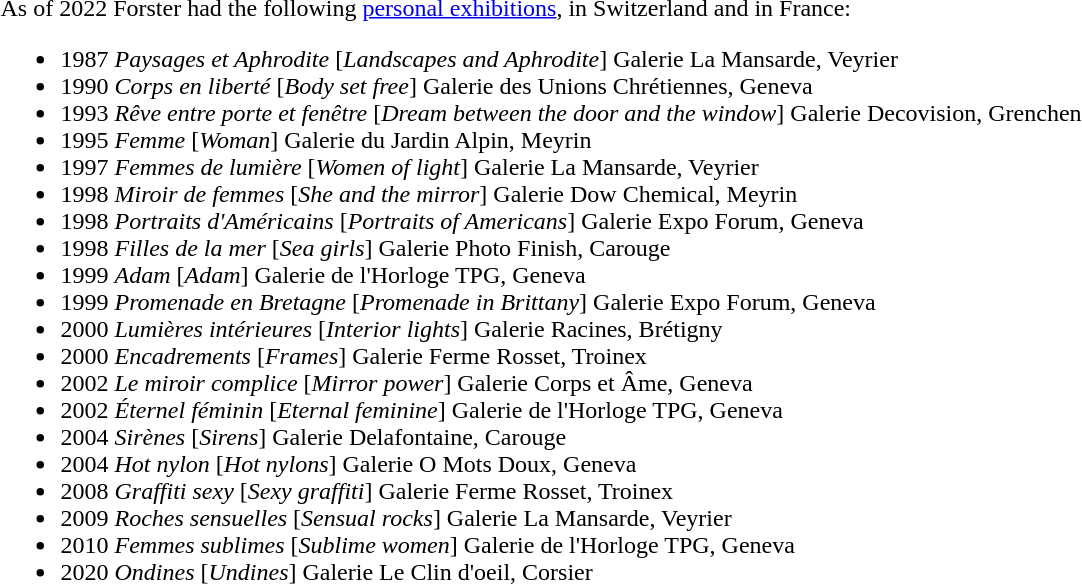<table class="toccolours collapsible collapsed" width=100% align="center">
<tr>
<td></td>
</tr>
<tr>
<td>As of 2022 Forster had the following <a href='#'>personal exhibitions</a>, in Switzerland and in France:<br><ul><li>1987 <em>Paysages et Aphrodite</em> [<em>Landscapes and Aphrodite</em>] Galerie La Mansarde, Veyrier</li><li>1990 <em>Corps en liberté</em> [<em>Body set free</em>] Galerie des Unions Chrétiennes, Geneva</li><li>1993 <em>Rêve entre porte et fenêtre</em> [<em>Dream between the door and the window</em>] Galerie Decovision, Grenchen</li><li>1995 <em>Femme</em> [<em>Woman</em>] Galerie du Jardin Alpin, Meyrin</li><li>1997 <em>Femmes de lumière</em> [<em>Women of light</em>] Galerie La Mansarde, Veyrier</li><li>1998 <em>Miroir de femmes</em> [<em>She and the mirror</em>] Galerie Dow Chemical, Meyrin</li><li>1998 <em>Portraits d'Américains</em> [<em>Portraits of Americans</em>] Galerie Expo Forum, Geneva</li><li>1998 <em>Filles de la mer</em> [<em>Sea girls</em>] Galerie Photo Finish, Carouge</li><li>1999 <em>Adam</em> [<em>Adam</em>] Galerie de l'Horloge TPG, Geneva</li><li>1999 <em>Promenade en Bretagne</em> [<em>Promenade in Brittany</em>] Galerie Expo Forum, Geneva</li><li>2000 <em>Lumières intérieures</em> [<em>Interior lights</em>] Galerie Racines, Brétigny</li><li>2000 <em>Encadrements</em> [<em>Frames</em>] Galerie Ferme Rosset, Troinex</li><li>2002 <em>Le miroir complice</em> [<em>Mirror power</em>] Galerie Corps et Âme, Geneva</li><li>2002 <em>Éternel féminin</em> [<em>Eternal feminine</em>] Galerie de l'Horloge TPG, Geneva</li><li>2004 <em>Sirènes</em> [<em>Sirens</em>] Galerie Delafontaine, Carouge</li><li>2004 <em>Hot nylon</em> [<em>Hot nylons</em>] Galerie O Mots Doux, Geneva</li><li>2008 <em>Graffiti sexy</em> [<em>Sexy graffiti</em>] Galerie Ferme Rosset, Troinex</li><li>2009 <em>Roches sensuelles</em> [<em>Sensual rocks</em>] Galerie La Mansarde, Veyrier</li><li>2010 <em>Femmes sublimes</em> [<em>Sublime women</em>] Galerie de l'Horloge TPG, Geneva</li><li>2020 <em>Ondines</em> [<em>Undines</em>] Galerie Le Clin d'oeil, Corsier</li></ul></td>
</tr>
</table>
